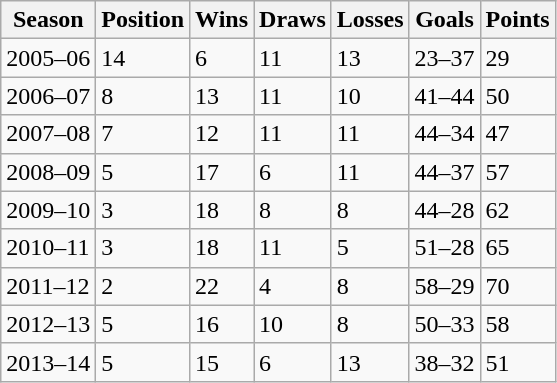<table class="wikitable sortable">
<tr>
<th>Season</th>
<th>Position</th>
<th>Wins</th>
<th>Draws</th>
<th>Losses</th>
<th>Goals</th>
<th>Points</th>
</tr>
<tr>
<td>2005–06</td>
<td>14</td>
<td>6</td>
<td>11</td>
<td>13</td>
<td>23–37</td>
<td>29</td>
</tr>
<tr>
<td>2006–07</td>
<td>8</td>
<td>13</td>
<td>11</td>
<td>10</td>
<td>41–44</td>
<td>50</td>
</tr>
<tr>
<td>2007–08</td>
<td>7</td>
<td>12</td>
<td>11</td>
<td>11</td>
<td>44–34</td>
<td>47</td>
</tr>
<tr>
<td>2008–09</td>
<td>5</td>
<td>17</td>
<td>6</td>
<td>11</td>
<td>44–37</td>
<td>57</td>
</tr>
<tr>
<td>2009–10</td>
<td>3</td>
<td>18</td>
<td>8</td>
<td>8</td>
<td>44–28</td>
<td>62</td>
</tr>
<tr>
<td>2010–11</td>
<td>3</td>
<td>18</td>
<td>11</td>
<td>5</td>
<td>51–28</td>
<td>65</td>
</tr>
<tr>
<td>2011–12</td>
<td>2</td>
<td>22</td>
<td>4</td>
<td>8</td>
<td>58–29</td>
<td>70</td>
</tr>
<tr>
<td>2012–13</td>
<td>5</td>
<td>16</td>
<td>10</td>
<td>8</td>
<td>50–33</td>
<td>58</td>
</tr>
<tr>
<td>2013–14</td>
<td>5</td>
<td>15</td>
<td>6</td>
<td>13</td>
<td>38–32</td>
<td>51</td>
</tr>
</table>
